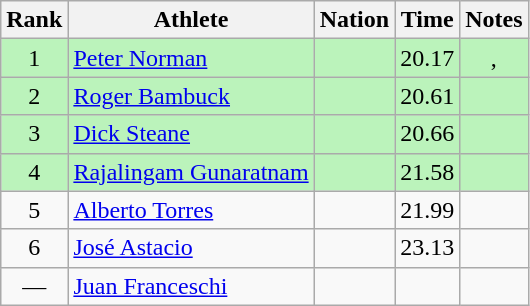<table class="wikitable sortable" style="text-align:center">
<tr>
<th>Rank</th>
<th>Athlete</th>
<th>Nation</th>
<th>Time</th>
<th>Notes</th>
</tr>
<tr bgcolor=bbf3bb>
<td>1</td>
<td align=left><a href='#'>Peter Norman</a></td>
<td align=left></td>
<td>20.17</td>
<td>, </td>
</tr>
<tr bgcolor=bbf3bb>
<td>2</td>
<td align=left><a href='#'>Roger Bambuck</a></td>
<td align=left></td>
<td>20.61</td>
<td></td>
</tr>
<tr bgcolor=bbf3bb>
<td>3</td>
<td align=left><a href='#'>Dick Steane</a></td>
<td align=left></td>
<td>20.66</td>
<td></td>
</tr>
<tr bgcolor=bbf3bb>
<td>4</td>
<td align=left><a href='#'>Rajalingam Gunaratnam</a></td>
<td align=left></td>
<td>21.58</td>
<td></td>
</tr>
<tr>
<td>5</td>
<td align=left><a href='#'>Alberto Torres</a></td>
<td align=left></td>
<td>21.99</td>
<td></td>
</tr>
<tr>
<td>6</td>
<td align=left><a href='#'>José Astacio</a></td>
<td align=left></td>
<td>23.13</td>
<td></td>
</tr>
<tr>
<td data-sort-value=7>—</td>
<td align=left><a href='#'>Juan Franceschi</a></td>
<td align=left></td>
<td data-sort-value=99.99></td>
<td></td>
</tr>
</table>
